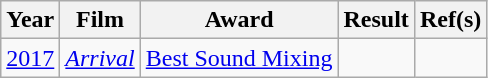<table class="wikitable plainrowheaders sortable">
<tr>
<th>Year</th>
<th>Film</th>
<th>Award</th>
<th>Result</th>
<th>Ref(s)</th>
</tr>
<tr>
<td style="text-align:center;"><a href='#'>2017</a></td>
<td><em><a href='#'>Arrival</a></em></td>
<td style="text-align:center;"><a href='#'>Best Sound Mixing</a></td>
<td></td>
<td style="text-align:center;"></td>
</tr>
</table>
